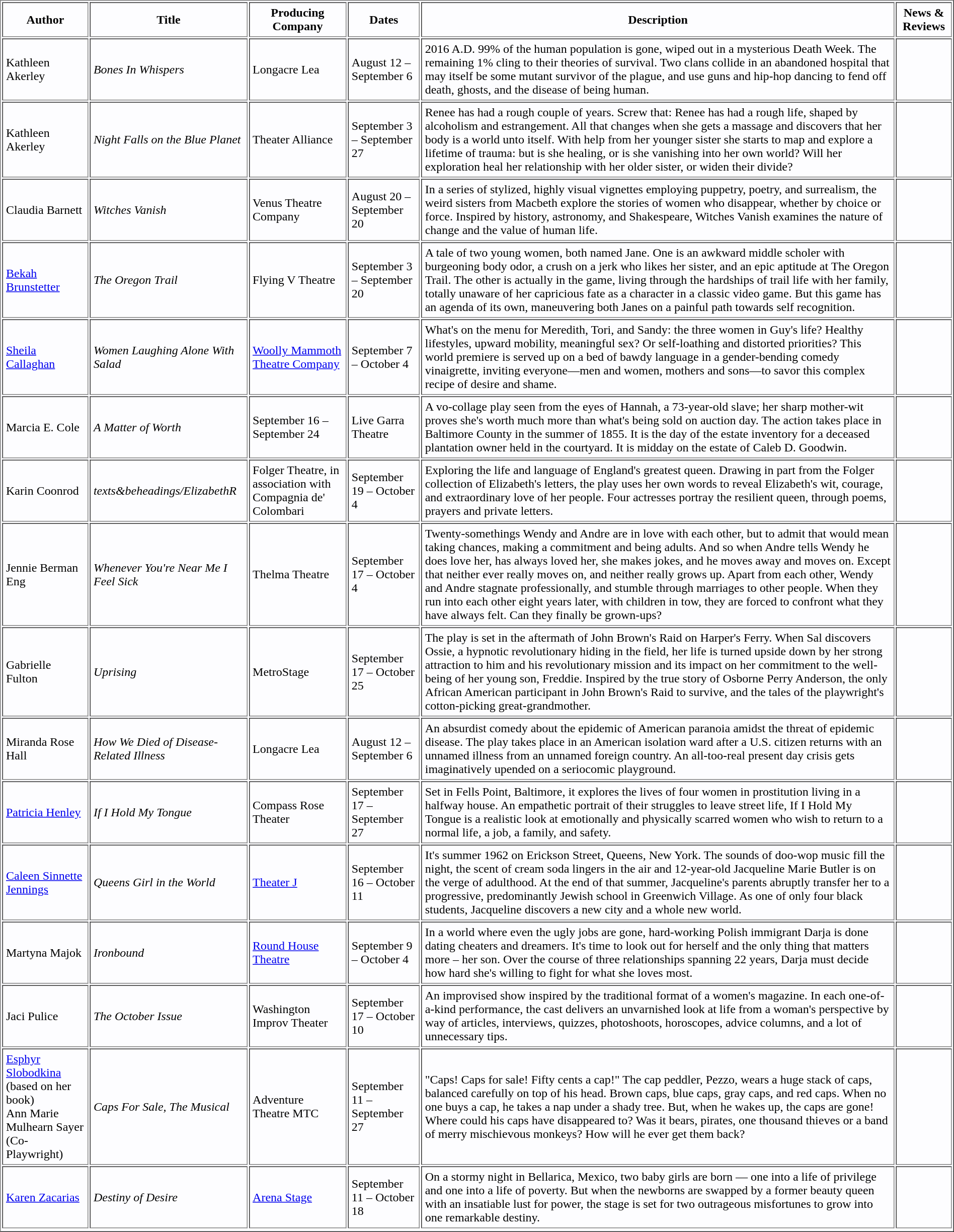<table bgcolor="#FDFDFF" cellpadding="4" border="1">
<tr>
<th>Author</th>
<th>Title</th>
<th>Producing Company</th>
<th>Dates</th>
<th>Description</th>
<th>News & Reviews</th>
</tr>
<tr>
<td>Kathleen Akerley</td>
<td><em>Bones In Whispers</em></td>
<td>Longacre Lea</td>
<td>August 12 – September 6</td>
<td>2016 A.D. 99% of the human population is gone, wiped out in a mysterious Death Week. The remaining 1% cling to their theories of survival. Two clans collide in an abandoned hospital that may itself be some mutant survivor of the plague, and use guns and hip-hop dancing to fend off death, ghosts, and the disease of being human.</td>
<td><br></td>
</tr>
<tr>
<td>Kathleen Akerley</td>
<td><em>Night Falls on the Blue Planet</em></td>
<td>Theater Alliance</td>
<td>September 3 – September 27</td>
<td>Renee has had a rough couple of years. Screw that: Renee has had a rough life, shaped by alcoholism and estrangement. All that changes when she gets a massage and discovers that her body is a world unto itself. With help from her younger sister she starts to map and explore a lifetime of trauma:  but is she healing, or is she vanishing into her own world?  Will her exploration heal her relationship with her older sister, or widen their divide?</td>
<td></td>
</tr>
<tr>
<td>Claudia Barnett</td>
<td><em>Witches Vanish</em></td>
<td>Venus Theatre Company</td>
<td>August 20 – September 20</td>
<td>In a series of stylized, highly visual vignettes employing puppetry, poetry, and surrealism, the weird sisters from Macbeth explore the stories of women who disappear, whether by choice or force. Inspired by history, astronomy, and Shakespeare, Witches Vanish examines the nature of change and the value of human life.</td>
<td></td>
</tr>
<tr>
<td><a href='#'>Bekah Brunstetter</a></td>
<td><em>The Oregon Trail</em></td>
<td>Flying V Theatre</td>
<td>September 3 – September 20</td>
<td>A tale of two young women, both named Jane. One is an awkward middle scholer with burgeoning body odor, a crush on a jerk who likes her sister, and an epic aptitude at The Oregon Trail. The other is actually in the game, living through the hardships of trail life with her family, totally unaware of her capricious fate as a character in a classic video game. But this game has an agenda of its own, maneuvering both Janes on a painful path towards self recognition.</td>
<td></td>
</tr>
<tr>
<td><a href='#'>Sheila Callaghan</a></td>
<td><em>Women Laughing Alone With Salad</em></td>
<td><a href='#'>Woolly Mammoth Theatre Company</a></td>
<td>September 7 – October 4</td>
<td>What's on the menu for Meredith, Tori, and Sandy: the three women in Guy's life? Healthy lifestyles, upward mobility, meaningful sex? Or self-loathing and distorted priorities? This world premiere is served up on a bed of bawdy language in a gender-bending comedy vinaigrette, inviting everyone—men and women, mothers and sons—to savor this complex recipe of desire and shame.</td>
<td></td>
</tr>
<tr>
<td>Marcia E. Cole</td>
<td><em>A Matter of Worth</em></td>
<td>September 16 – September 24</td>
<td>Live Garra Theatre</td>
<td>A vo-collage play seen from the eyes of Hannah, a 73-year-old slave; her sharp mother-wit proves she's worth much more than what's being sold on auction day. The action takes place in Baltimore County in the summer of 1855. It is the day of the estate inventory for a deceased plantation owner held in the courtyard. It is midday on the estate of Caleb D. Goodwin.</td>
<td></td>
</tr>
<tr>
<td>Karin Coonrod</td>
<td><em>texts&beheadings/ElizabethR</em></td>
<td>Folger Theatre, in association with Compagnia de' Colombari</td>
<td>September 19 – October 4</td>
<td>Exploring the life and language of England's greatest queen.  Drawing in part from the Folger collection of Elizabeth's letters, the play uses her own words to reveal Elizabeth's wit, courage, and extraordinary love of her people.  Four actresses portray the resilient queen, through poems, prayers and private letters.</td>
<td></td>
</tr>
<tr>
<td>Jennie Berman Eng</td>
<td><em>Whenever You're Near Me I Feel Sick</em></td>
<td>Thelma Theatre</td>
<td>September 17 – October 4</td>
<td>Twenty-somethings Wendy and Andre are in love with each other, but to admit that would mean taking chances, making a commitment and being adults. And so when Andre tells Wendy he does love her, has always loved her, she makes jokes, and he moves away and moves on. Except that neither ever really moves on, and neither really grows up. Apart from each other, Wendy and Andre stagnate professionally, and stumble through marriages to other people. When they run into each other eight years later, with children in tow, they are forced to confront what they have always felt. Can they finally be grown-ups?</td>
<td><br></td>
</tr>
<tr>
<td>Gabrielle Fulton</td>
<td><em>Uprising</em></td>
<td>MetroStage</td>
<td>September 17 – October 25</td>
<td>The play is set in the aftermath of John Brown's Raid on Harper's Ferry. When Sal discovers Ossie, a hypnotic revolutionary hiding in the field, her life is turned upside down by her strong attraction to him and his revolutionary mission and its impact on her commitment to the well-being of her young son, Freddie.   Inspired by the true story of Osborne Perry Anderson, the only African American participant in John Brown's Raid to survive, and the tales of the playwright's cotton-picking great-grandmother.</td>
<td></td>
</tr>
<tr>
<td>Miranda Rose Hall</td>
<td><em>How We Died of Disease-Related Illness</em></td>
<td>Longacre Lea</td>
<td>August 12 – September 6</td>
<td>An absurdist comedy about the epidemic of American paranoia amidst the threat of epidemic disease. The play takes place in an American isolation ward after a U.S. citizen returns with an unnamed illness from an unnamed foreign country. An all-too-real present day crisis gets imaginatively upended on a seriocomic playground.</td>
<td><br></td>
</tr>
<tr>
<td><a href='#'>Patricia Henley</a></td>
<td><em>If I Hold My Tongue</em></td>
<td>Compass Rose Theater</td>
<td>September 17 – September 27</td>
<td>Set in Fells Point, Baltimore, it explores the lives of four women in prostitution living in a halfway house. An empathetic portrait of their struggles to leave street life, If I Hold My Tongue is a realistic look at emotionally and physically scarred women who wish to return to a normal life, a job, a family, and safety.</td>
<td></td>
</tr>
<tr>
<td><a href='#'>Caleen Sinnette Jennings</a></td>
<td><em>Queens Girl in the World</em></td>
<td><a href='#'>Theater J</a></td>
<td>September 16 – October 11</td>
<td>It's summer 1962 on Erickson Street, Queens, New York. The sounds of doo-wop music fill the night, the scent of cream soda lingers in the air and 12-year-old Jacqueline Marie Butler is on the verge of adulthood. At the end of that summer, Jacqueline's parents abruptly transfer her to a progressive, predominantly Jewish school in Greenwich Village. As one of only four black students, Jacqueline discovers a new city and a whole new world.</td>
<td></td>
</tr>
<tr>
<td>Martyna Majok</td>
<td><em>Ironbound</em></td>
<td><a href='#'>Round House Theatre</a></td>
<td>September 9 – October 4</td>
<td>In a world where even the ugly jobs are gone, hard-working Polish immigrant Darja is done dating cheaters and dreamers. It's time to look out for herself and the only thing that matters more – her son. Over the course of three relationships spanning 22 years, Darja must decide how hard she's willing to fight for what she loves most.</td>
<td><br></td>
</tr>
<tr>
<td>Jaci Pulice</td>
<td><em>The October Issue</em></td>
<td>Washington Improv Theater</td>
<td>September 17 – October 10</td>
<td>An improvised show inspired by the traditional format of a women's magazine. In each one-of-a-kind performance, the cast delivers an unvarnished look at life from a woman's perspective by way of articles, interviews, quizzes, photoshoots, horoscopes, advice columns, and a lot of unnecessary tips.</td>
<td></td>
</tr>
<tr>
<td><a href='#'>Esphyr Slobodkina</a> (based on her book)<br>Ann Marie Mulhearn Sayer (Co-Playwright)</td>
<td><em>Caps For Sale, The Musical</em></td>
<td>Adventure Theatre MTC</td>
<td>September 11 – September 27</td>
<td>"Caps! Caps for sale! Fifty cents a cap!" The cap peddler, Pezzo, wears a huge stack of caps, balanced carefully on top of his head.  Brown caps, blue caps, gray caps, and red caps. When no one buys a cap, he takes a nap under a shady tree. But, when he wakes up, the caps are gone! Where could his caps have disappeared to? Was it bears, pirates, one thousand thieves or a band of merry mischievous monkeys? How will he ever get them back?</td>
<td></td>
</tr>
<tr>
<td><a href='#'>Karen Zacarias</a></td>
<td><em>Destiny of Desire</em></td>
<td><a href='#'>Arena Stage</a></td>
<td>September 11 – October 18</td>
<td>On a stormy night in Bellarica, Mexico, two baby girls are born — one into a life of privilege and one into a life of poverty. But when the newborns are swapped by a former beauty queen with an insatiable lust for power, the stage is set for two outrageous misfortunes to grow into one remarkable destiny.</td>
<td></td>
</tr>
<tr>
</tr>
</table>
